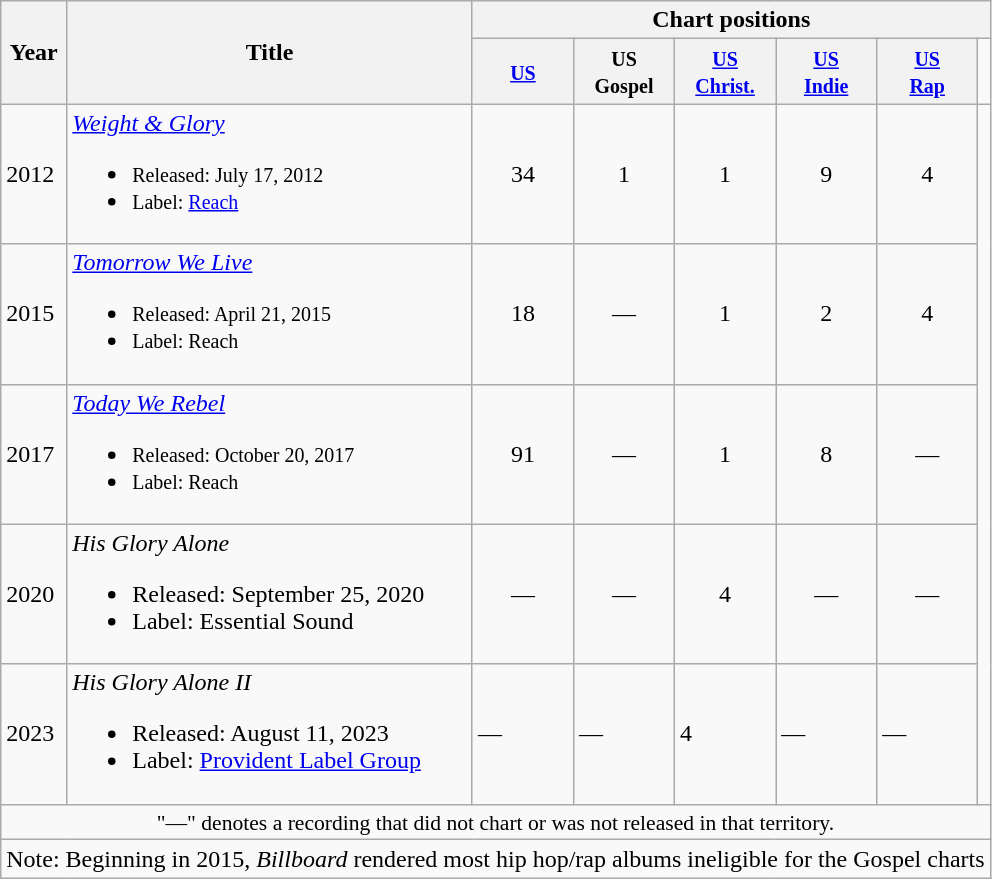<table class="wikitable">
<tr>
<th rowspan="2">Year</th>
<th rowspan="2">Title</th>
<th colspan="7">Chart positions</th>
</tr>
<tr>
<th style="width:60px;"><small><a href='#'>US</a></small><br></th>
<th style="width:60px;"><small>US<br>Gospel</small><br></th>
<th style="width:60px;"><small><a href='#'>US<br>Christ.</a></small><br></th>
<th style="width:60px;"><small><a href='#'>US<br>Indie</a></small><br></th>
<th style="width:60px;"><small><a href='#'>US<br>Rap</a></small><br></th>
<td></td>
</tr>
<tr>
<td>2012</td>
<td><em><a href='#'>Weight & Glory</a></em><br><ul><li><small>Released: July 17, 2012</small></li><li><small>Label: <a href='#'>Reach</a></small></li></ul></td>
<td style="text-align:center;">34</td>
<td style="text-align:center;">1</td>
<td style="text-align:center;">1</td>
<td style="text-align:center;">9</td>
<td style="text-align:center;">4</td>
</tr>
<tr>
<td>2015</td>
<td><em><a href='#'>Tomorrow We Live</a></em><br><ul><li><small>Released: April 21, 2015</small></li><li><small>Label: Reach</small></li></ul></td>
<td style="text-align:center;">18</td>
<td style="text-align:center;">—</td>
<td style="text-align:center;">1</td>
<td style="text-align:center;">2</td>
<td style="text-align:center;">4</td>
</tr>
<tr>
<td>2017</td>
<td><em><a href='#'>Today We Rebel</a></em><br><ul><li><small>Released: October 20, 2017</small></li><li><small>Label: Reach</small></li></ul></td>
<td style="text-align:center;">91</td>
<td style="text-align:center;">—</td>
<td style="text-align:center;">1</td>
<td style="text-align:center;">8</td>
<td style="text-align:center;">—</td>
</tr>
<tr>
<td>2020</td>
<td><em>His Glory Alone</em><br><ul><li>Released: September 25, 2020</li><li>Label: Essential Sound</li></ul></td>
<td style="text-align:center;">—</td>
<td style="text-align:center;">—</td>
<td style="text-align:center;">4</td>
<td style="text-align:center;">—</td>
<td style="text-align:center;">—</td>
</tr>
<tr>
<td>2023</td>
<td><em>His Glory Alone II</em><br><ul><li>Released: August 11, 2023</li><li>Label: <a href='#'>Provident Label Group</a></li></ul></td>
<td>—</td>
<td>—</td>
<td>4</td>
<td>—</td>
<td>—</td>
</tr>
<tr>
<td align="center" colspan="15" style="font-size:90%">"—" denotes a recording that did not chart or was not released in that territory.</td>
</tr>
<tr>
<td align="center" colspan="10">Note: Beginning in 2015, <em>Billboard</em> rendered most hip hop/rap albums ineligible for the Gospel charts</td>
</tr>
</table>
